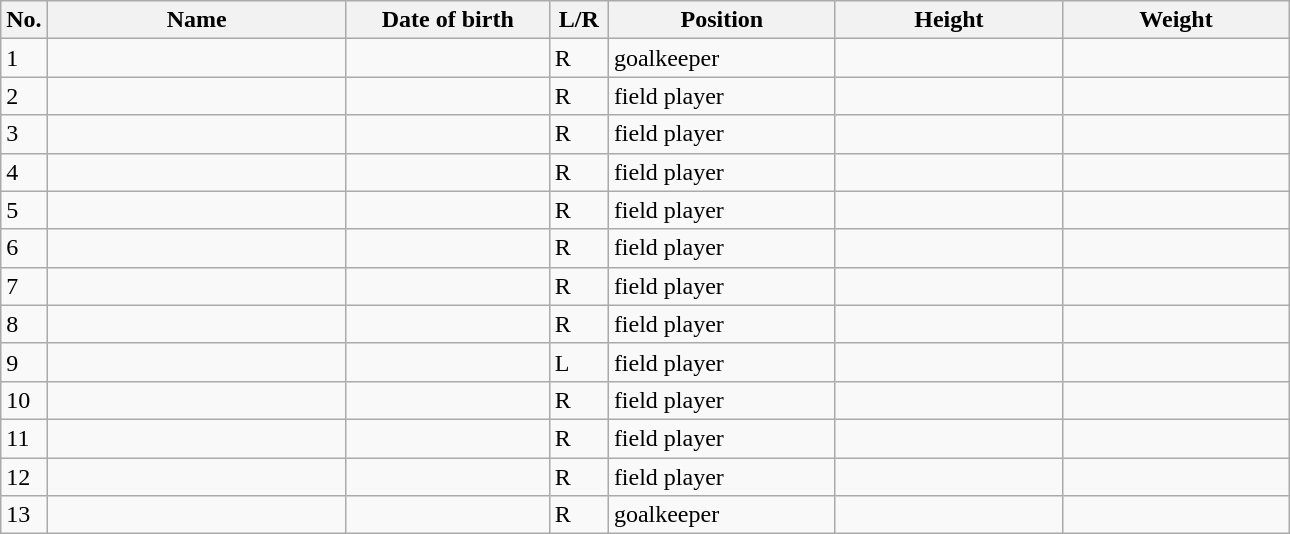<table class=wikitable sortable style=font-size:100%; text-align:center;>
<tr>
<th>No.</th>
<th style=width:12em>Name</th>
<th style=width:8em>Date of birth</th>
<th style=width:2em>L/R</th>
<th style=width:9em>Position</th>
<th style=width:9em>Height</th>
<th style=width:9em>Weight</th>
</tr>
<tr>
<td>1</td>
<td align=left></td>
<td></td>
<td>R</td>
<td>goalkeeper</td>
<td></td>
<td></td>
</tr>
<tr>
<td>2</td>
<td align=left></td>
<td></td>
<td>R</td>
<td>field player</td>
<td></td>
<td></td>
</tr>
<tr>
<td>3</td>
<td align=left></td>
<td></td>
<td>R</td>
<td>field player</td>
<td></td>
<td></td>
</tr>
<tr>
<td>4</td>
<td align=left></td>
<td></td>
<td>R</td>
<td>field player</td>
<td></td>
<td></td>
</tr>
<tr>
<td>5</td>
<td align=left></td>
<td></td>
<td>R</td>
<td>field player</td>
<td></td>
<td></td>
</tr>
<tr>
<td>6</td>
<td align=left></td>
<td></td>
<td>R</td>
<td>field player</td>
<td></td>
<td></td>
</tr>
<tr>
<td>7</td>
<td align=left></td>
<td></td>
<td>R</td>
<td>field player</td>
<td></td>
<td></td>
</tr>
<tr>
<td>8</td>
<td align=left></td>
<td></td>
<td>R</td>
<td>field player</td>
<td></td>
<td></td>
</tr>
<tr>
<td>9</td>
<td align=left></td>
<td></td>
<td>L</td>
<td>field player</td>
<td></td>
<td></td>
</tr>
<tr>
<td>10</td>
<td align=left></td>
<td></td>
<td>R</td>
<td>field player</td>
<td></td>
<td></td>
</tr>
<tr>
<td>11</td>
<td align=left></td>
<td></td>
<td>R</td>
<td>field player</td>
<td></td>
<td></td>
</tr>
<tr>
<td>12</td>
<td align=left></td>
<td></td>
<td>R</td>
<td>field player</td>
<td></td>
<td></td>
</tr>
<tr>
<td>13</td>
<td align=left></td>
<td></td>
<td>R</td>
<td>goalkeeper</td>
<td></td>
<td></td>
</tr>
</table>
